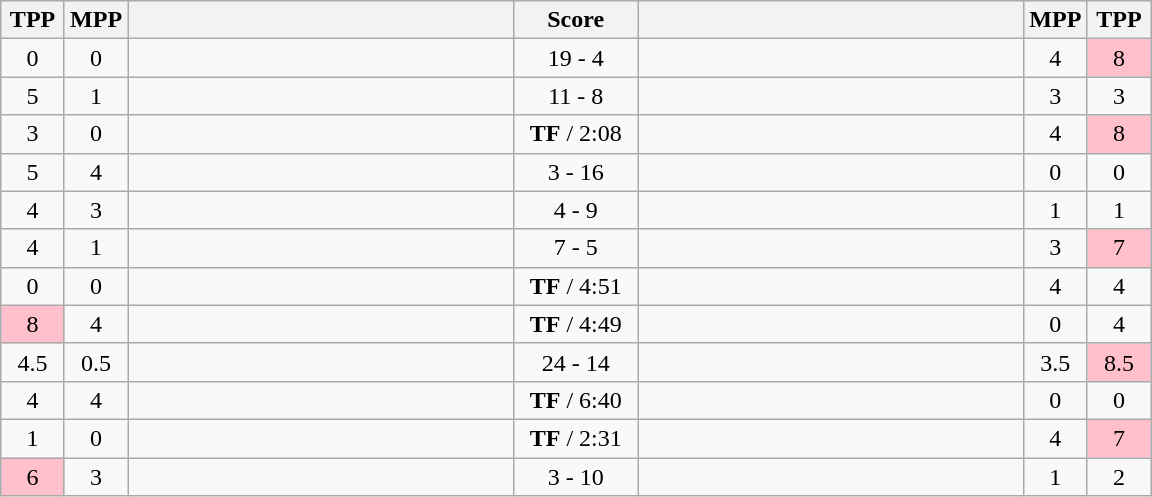<table class="wikitable" style="text-align: center;" |>
<tr>
<th width="35">TPP</th>
<th width="35">MPP</th>
<th width="250"></th>
<th width="75">Score</th>
<th width="250"></th>
<th width="35">MPP</th>
<th width="35">TPP</th>
</tr>
<tr>
<td>0</td>
<td>0</td>
<td style="text-align:left;"><strong></strong></td>
<td>19 - 4</td>
<td style="text-align:left;"></td>
<td>4</td>
<td bgcolor=pink>8</td>
</tr>
<tr>
<td>5</td>
<td>1</td>
<td style="text-align:left;"><strong></strong></td>
<td>11 - 8</td>
<td style="text-align:left;"></td>
<td>3</td>
<td>3</td>
</tr>
<tr>
<td>3</td>
<td>0</td>
<td style="text-align:left;"><strong></strong></td>
<td><strong>TF</strong> / 2:08</td>
<td style="text-align:left;"></td>
<td>4</td>
<td bgcolor=pink>8</td>
</tr>
<tr>
<td>5</td>
<td>4</td>
<td style="text-align:left;"></td>
<td>3 - 16</td>
<td style="text-align:left;"><strong></strong></td>
<td>0</td>
<td>0</td>
</tr>
<tr>
<td>4</td>
<td>3</td>
<td style="text-align:left;"></td>
<td>4 - 9</td>
<td style="text-align:left;"><strong></strong></td>
<td>1</td>
<td>1</td>
</tr>
<tr>
<td>4</td>
<td>1</td>
<td style="text-align:left;"><strong></strong></td>
<td>7 - 5</td>
<td style="text-align:left;"></td>
<td>3</td>
<td bgcolor=pink>7</td>
</tr>
<tr>
<td>0</td>
<td>0</td>
<td style="text-align:left;"><strong></strong></td>
<td><strong>TF</strong> / 4:51</td>
<td style="text-align:left;"></td>
<td>4</td>
<td>4</td>
</tr>
<tr>
<td bgcolor=pink>8</td>
<td>4</td>
<td style="text-align:left;"></td>
<td><strong>TF</strong> / 4:49</td>
<td style="text-align:left;"><strong></strong></td>
<td>0</td>
<td>4</td>
</tr>
<tr>
<td>4.5</td>
<td>0.5</td>
<td style="text-align:left;"><strong></strong></td>
<td>24 - 14</td>
<td style="text-align:left;"></td>
<td>3.5</td>
<td bgcolor=pink>8.5</td>
</tr>
<tr>
<td>4</td>
<td>4</td>
<td style="text-align:left;"></td>
<td><strong>TF</strong> / 6:40</td>
<td style="text-align:left;"><strong></strong></td>
<td>0</td>
<td>0</td>
</tr>
<tr>
<td>1</td>
<td>0</td>
<td style="text-align:left;"><strong></strong></td>
<td><strong>TF</strong> / 2:31</td>
<td style="text-align:left;"></td>
<td>4</td>
<td bgcolor=pink>7</td>
</tr>
<tr>
<td bgcolor=pink>6</td>
<td>3</td>
<td style="text-align:left;"></td>
<td>3 - 10</td>
<td style="text-align:left;"><strong></strong></td>
<td>1</td>
<td>2</td>
</tr>
</table>
